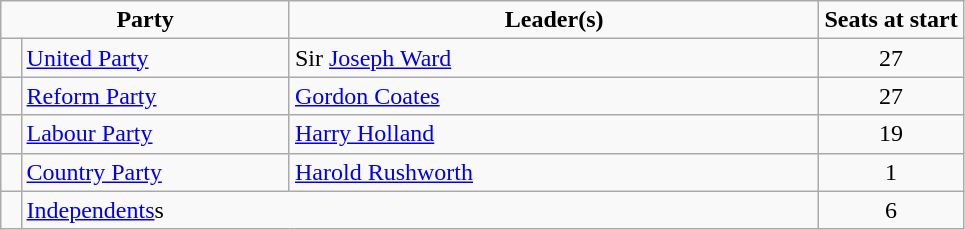<table class="wikitable">
<tr ------------------>
<td width=30% colspan=2 align=center><strong>Party</strong></td>
<td width=55% align=center><strong>Leader(s)</strong></td>
<td width=15% align=center><strong>Seats at start</strong></td>
</tr>
<tr ------------------>
<td></td>
<td><a href='#'>United Party</a></td>
<td>Sir <a href='#'>Joseph Ward</a></td>
<td align=center>27</td>
</tr>
<tr ------------------>
<td></td>
<td><a href='#'>Reform Party</a></td>
<td><a href='#'>Gordon Coates</a></td>
<td align=center>27</td>
</tr>
<tr ------------------>
<td></td>
<td><a href='#'>Labour Party</a></td>
<td><a href='#'>Harry Holland</a></td>
<td align=center>19</td>
</tr>
<tr ------------------>
<td></td>
<td><a href='#'>Country Party</a></td>
<td><a href='#'>Harold Rushworth</a></td>
<td align=center>1</td>
</tr>
<tr ------------------>
<td></td>
<td colspan=2><a href='#'>Independents</a>s</td>
<td align=center>6</td>
</tr>
</table>
